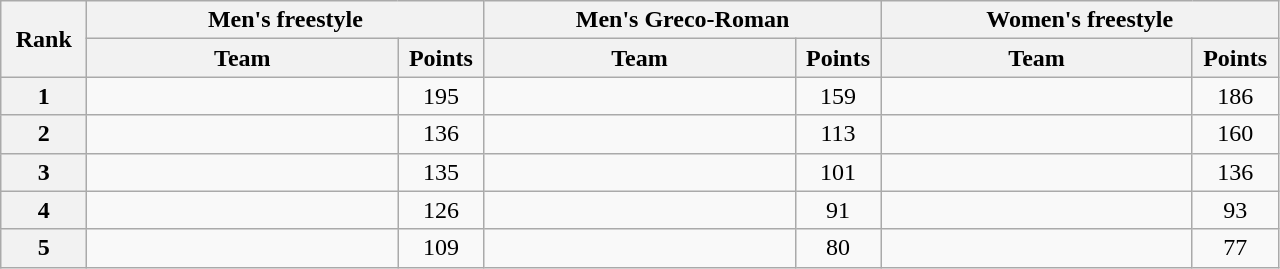<table class="wikitable" style="text-align:center;">
<tr>
<th rowspan="2" width="50">Rank</th>
<th colspan="2">Men's freestyle</th>
<th colspan="2">Men's Greco-Roman</th>
<th colspan="2">Women's freestyle</th>
</tr>
<tr>
<th width="200">Team</th>
<th width="50">Points</th>
<th width="200">Team</th>
<th width="50">Points</th>
<th width="200">Team</th>
<th width="50">Points</th>
</tr>
<tr>
<th>1</th>
<td align="left"></td>
<td>195</td>
<td align="left"></td>
<td>159</td>
<td align="left"></td>
<td>186</td>
</tr>
<tr>
<th>2</th>
<td align="left"></td>
<td>136</td>
<td align="left"></td>
<td>113</td>
<td align="left"></td>
<td>160</td>
</tr>
<tr>
<th>3</th>
<td align="left"></td>
<td>135</td>
<td align="left"></td>
<td>101</td>
<td align="left"></td>
<td>136</td>
</tr>
<tr>
<th>4</th>
<td align="left"></td>
<td>126</td>
<td align="left"></td>
<td>91</td>
<td align="left"></td>
<td>93</td>
</tr>
<tr>
<th>5</th>
<td align="left"></td>
<td>109</td>
<td align="left"></td>
<td>80</td>
<td align="left"></td>
<td>77</td>
</tr>
</table>
